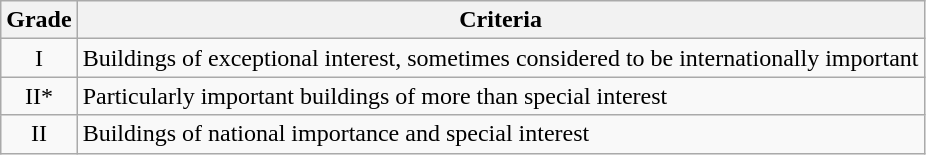<table class="wikitable">
<tr>
<th>Grade</th>
<th>Criteria</th>
</tr>
<tr>
<td align="center" >I</td>
<td>Buildings of exceptional interest, sometimes considered to be internationally important</td>
</tr>
<tr>
<td align="center" >II*</td>
<td>Particularly important buildings of more than special interest</td>
</tr>
<tr>
<td align="center" >II</td>
<td>Buildings of national importance and special interest</td>
</tr>
</table>
